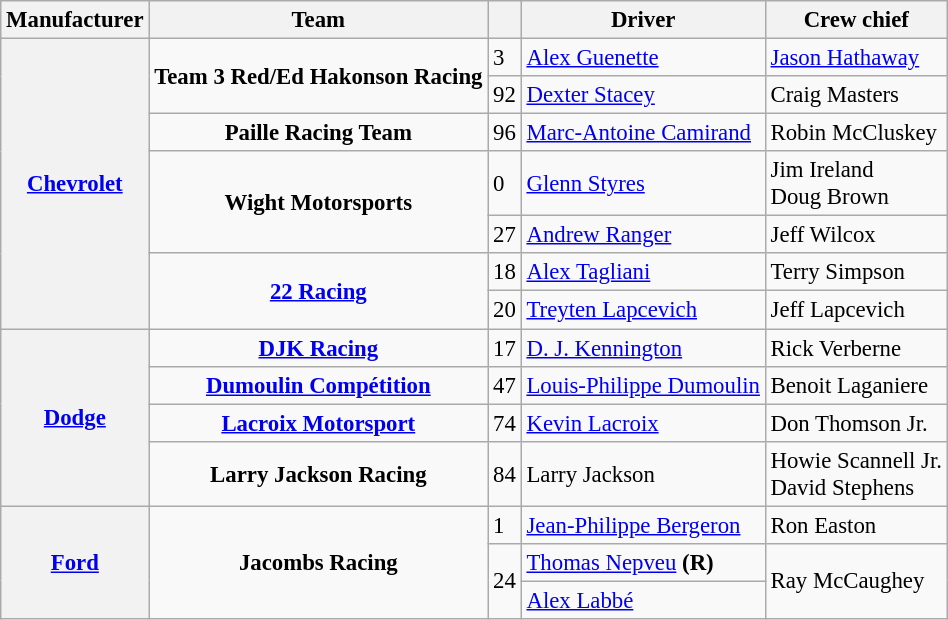<table class="wikitable" style="font-size: 95%;">
<tr>
<th>Manufacturer</th>
<th>Team</th>
<th></th>
<th>Driver</th>
<th>Crew chief</th>
</tr>
<tr>
<th rowspan="7"><a href='#'>Chevrolet</a></th>
<td rowspan="2" style="text-align:center;"><strong>Team 3 Red/Ed Hakonson Racing</strong></td>
<td>3</td>
<td><a href='#'>Alex Guenette</a></td>
<td><a href='#'>Jason Hathaway</a></td>
</tr>
<tr>
<td>92</td>
<td><a href='#'>Dexter Stacey</a></td>
<td>Craig Masters</td>
</tr>
<tr>
<td style="text-align:center;"><strong>Paille Racing Team</strong></td>
<td>96</td>
<td><a href='#'>Marc-Antoine Camirand</a></td>
<td>Robin McCluskey</td>
</tr>
<tr>
<td rowspan="2" style="text-align:center;"><strong>Wight Motorsports</strong></td>
<td>0</td>
<td><a href='#'>Glenn Styres</a></td>
<td>Jim Ireland <small></small> <br> Doug Brown <small></small></td>
</tr>
<tr>
<td>27</td>
<td><a href='#'>Andrew Ranger</a></td>
<td>Jeff Wilcox</td>
</tr>
<tr>
<td rowspan="2" style="text-align:center;"><strong><a href='#'>22 Racing</a></strong></td>
<td>18</td>
<td><a href='#'>Alex Tagliani</a></td>
<td>Terry Simpson</td>
</tr>
<tr>
<td>20</td>
<td><a href='#'>Treyten Lapcevich</a></td>
<td>Jeff Lapcevich</td>
</tr>
<tr>
<th rowspan="4"><a href='#'>Dodge</a></th>
<td style="text-align:center;"><strong><a href='#'>DJK Racing</a></strong></td>
<td>17</td>
<td><a href='#'>D. J. Kennington</a></td>
<td>Rick Verberne</td>
</tr>
<tr>
<td style="text-align:center;"><strong><a href='#'>Dumoulin Compétition</a></strong></td>
<td>47</td>
<td><a href='#'>Louis-Philippe Dumoulin</a></td>
<td>Benoit Laganiere</td>
</tr>
<tr>
<td style="text-align:center;"><strong><a href='#'>Lacroix Motorsport</a></strong></td>
<td>74</td>
<td><a href='#'>Kevin Lacroix</a></td>
<td>Don Thomson Jr.</td>
</tr>
<tr>
<td style="text-align:center;"><strong>Larry Jackson Racing</strong></td>
<td>84</td>
<td>Larry Jackson</td>
<td>Howie Scannell Jr. <small></small> <br> David Stephens <small></small></td>
</tr>
<tr>
<th rowspan="3"><a href='#'>Ford</a></th>
<td rowspan="3" style="text-align:center;"><strong>Jacombs Racing</strong></td>
<td>1</td>
<td><a href='#'>Jean-Philippe Bergeron</a></td>
<td>Ron Easton</td>
</tr>
<tr>
<td rowspan="2">24</td>
<td><a href='#'>Thomas Nepveu</a> <strong>(R)</strong> <small></small></td>
<td rowspan="2">Ray McCaughey</td>
</tr>
<tr>
<td><a href='#'>Alex Labbé</a> <small></small></td>
</tr>
</table>
